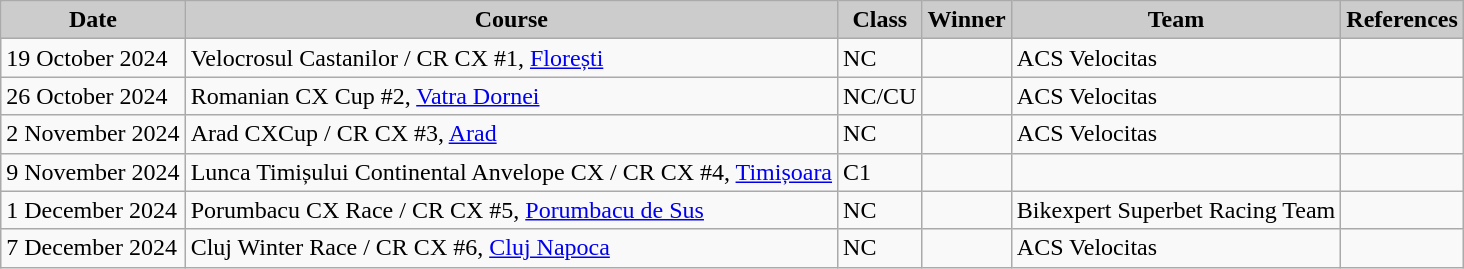<table class="wikitable sortable alternance ">
<tr>
<th scope="col" style="background-color:#CCCCCC;">Date</th>
<th scope="col" style="background-color:#CCCCCC;">Course</th>
<th scope="col" style="background-color:#CCCCCC;">Class</th>
<th scope="col" style="background-color:#CCCCCC;">Winner</th>
<th scope="col" style="background-color:#CCCCCC;">Team</th>
<th scope="col" style="background-color:#CCCCCC;">References</th>
</tr>
<tr>
<td>19 October 2024</td>
<td> Velocrosul Castanilor / CR CX #1, <a href='#'>Florești</a></td>
<td>NC</td>
<td></td>
<td>ACS Velocitas</td>
<td></td>
</tr>
<tr>
<td>26 October 2024</td>
<td> Romanian CX Cup #2, <a href='#'>Vatra Dornei</a></td>
<td>NC/CU</td>
<td></td>
<td>ACS Velocitas</td>
<td></td>
</tr>
<tr>
<td>2 November 2024</td>
<td> Arad CXCup / CR CX #3, <a href='#'>Arad</a></td>
<td>NC</td>
<td></td>
<td>ACS Velocitas</td>
<td></td>
</tr>
<tr>
<td>9 November 2024</td>
<td> Lunca Timișului Continental Anvelope CX / CR CX #4, <a href='#'>Timișoara</a></td>
<td>C1</td>
<td></td>
<td></td>
<td></td>
</tr>
<tr>
<td>1 December 2024</td>
<td> Porumbacu CX Race / CR CX #5, <a href='#'>Porumbacu de Sus</a></td>
<td>NC</td>
<td></td>
<td>Bikexpert Superbet Racing Team</td>
<td></td>
</tr>
<tr>
<td>7 December 2024</td>
<td> Cluj Winter Race / CR CX #6, <a href='#'>Cluj Napoca</a></td>
<td>NC</td>
<td></td>
<td>ACS Velocitas</td>
<td></td>
</tr>
</table>
